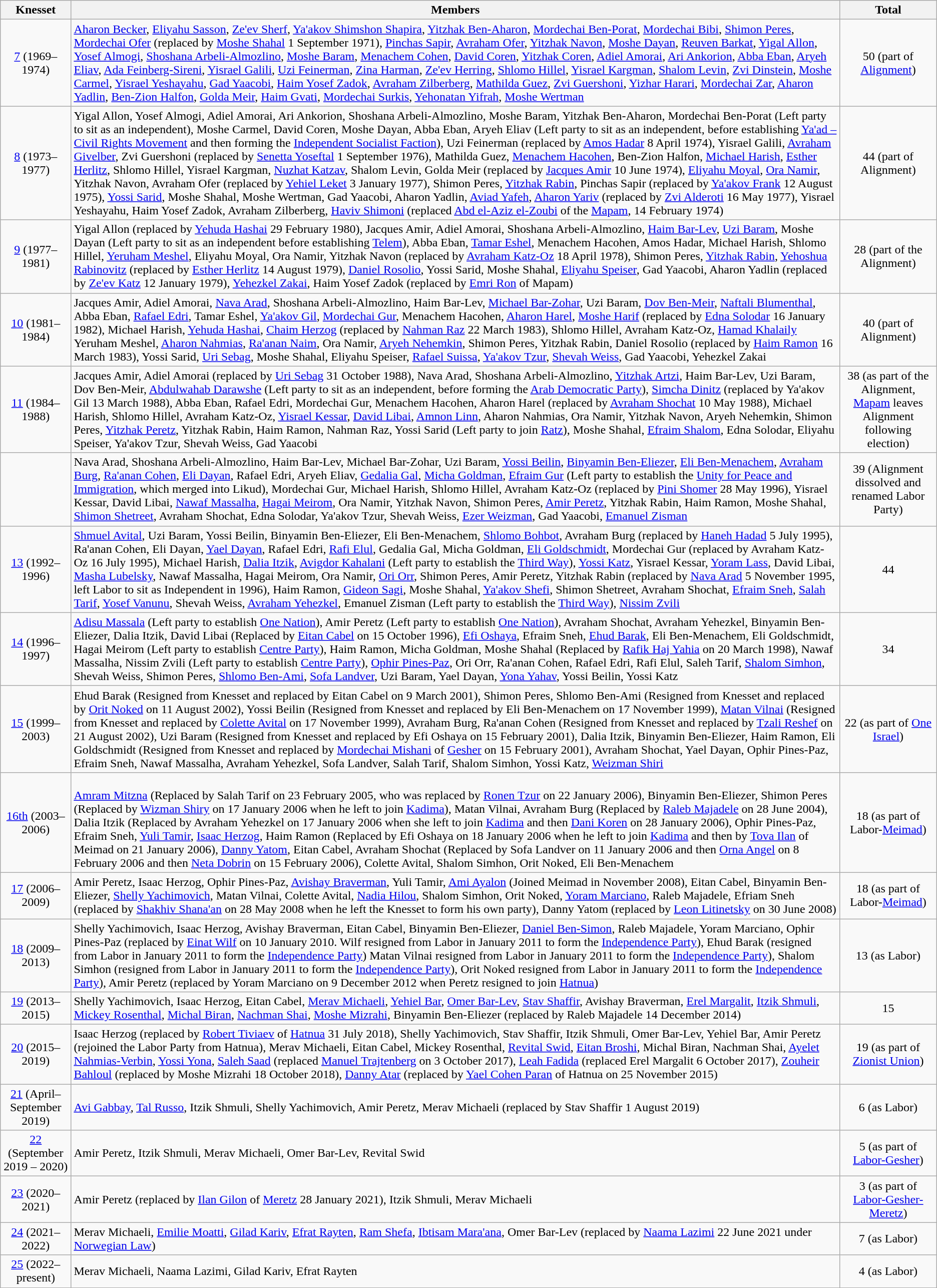<table class="wikitable" style="text-align:center;">
<tr>
<th>Knesset</th>
<th>Members</th>
<th>Total</th>
</tr>
<tr>
<td><a href='#'>7</a> (1969–1974)</td>
<td style="text-align:left"><a href='#'>Aharon Becker</a>, <a href='#'>Eliyahu Sasson</a>, <a href='#'>Ze'ev Sherf</a>, <a href='#'>Ya'akov Shimshon Shapira</a>, <a href='#'>Yitzhak Ben-Aharon</a>, <a href='#'>Mordechai Ben-Porat</a>, <a href='#'>Mordechai Bibi</a>, <a href='#'>Shimon Peres</a>, <a href='#'>Mordechai Ofer</a> (replaced by <a href='#'>Moshe Shahal</a> 1 September 1971), <a href='#'>Pinchas Sapir</a>, <a href='#'>Avraham Ofer</a>, <a href='#'>Yitzhak Navon</a>, <a href='#'>Moshe Dayan</a>, <a href='#'>Reuven Barkat</a>, <a href='#'>Yigal Allon</a>, <a href='#'>Yosef Almogi</a>, <a href='#'>Shoshana Arbeli-Almozlino</a>, <a href='#'>Moshe Baram</a>, <a href='#'>Menachem Cohen</a>, <a href='#'>David Coren</a>, <a href='#'>Yitzhak Coren</a>, <a href='#'>Adiel Amorai</a>, <a href='#'>Ari Ankorion</a>, <a href='#'>Abba Eban</a>, <a href='#'>Aryeh Eliav</a>, <a href='#'>Ada Feinberg-Sireni</a>, <a href='#'>Yisrael Galili</a>, <a href='#'>Uzi Feinerman</a>, <a href='#'>Zina Harman</a>, <a href='#'>Ze'ev Herring</a>, <a href='#'>Shlomo Hillel</a>, <a href='#'>Yisrael Kargman</a>, <a href='#'>Shalom Levin</a>, <a href='#'>Zvi Dinstein</a>, <a href='#'>Moshe Carmel</a>, <a href='#'>Yisrael Yeshayahu</a>, <a href='#'>Gad Yaacobi</a>, <a href='#'>Haim Yosef Zadok</a>, <a href='#'>Avraham Zilberberg</a>, <a href='#'>Mathilda Guez</a>, <a href='#'>Zvi Guershoni</a>, <a href='#'>Yizhar Harari</a>, <a href='#'>Mordechai Zar</a>, <a href='#'>Aharon Yadlin</a>, <a href='#'>Ben-Zion Halfon</a>, <a href='#'>Golda Meir</a>, <a href='#'>Haim Gvati</a>, <a href='#'>Mordechai Surkis</a>, <a href='#'>Yehonatan Yifrah</a>, <a href='#'>Moshe Wertman</a></td>
<td>50 (part of <a href='#'>Alignment</a>)</td>
</tr>
<tr>
<td><a href='#'>8</a> (1973–1977)</td>
<td style="text-align:left">Yigal Allon, Yosef Almogi, Adiel Amorai, Ari Ankorion, Shoshana Arbeli-Almozlino, Moshe Baram, Yitzhak Ben-Aharon, Mordechai Ben-Porat (Left party to sit as an independent), Moshe Carmel, David Coren, Moshe Dayan, Abba Eban, Aryeh Eliav (Left party to sit as an independent, before establishing <a href='#'>Ya'ad – Civil Rights Movement</a> and then forming the <a href='#'>Independent Socialist Faction</a>), Uzi Feinerman (replaced by <a href='#'>Amos Hadar</a> 8 April 1974), Yisrael Galili, <a href='#'>Avraham Givelber</a>, Zvi Guershoni (replaced by <a href='#'>Senetta Yoseftal</a> 1 September 1976), Mathilda Guez, <a href='#'>Menachem Hacohen</a>, Ben-Zion Halfon, <a href='#'>Michael Harish</a>, <a href='#'>Esther Herlitz</a>, Shlomo Hillel, Yisrael Kargman, <a href='#'>Nuzhat Katzav</a>, Shalom Levin, Golda Meir (replaced by <a href='#'>Jacques Amir</a> 10 June 1974), <a href='#'>Eliyahu Moyal</a>, <a href='#'>Ora Namir</a>, Yitzhak Navon, Avraham Ofer (replaced by <a href='#'>Yehiel Leket</a> 3 January 1977), Shimon Peres, <a href='#'>Yitzhak Rabin</a>, Pinchas Sapir (replaced by <a href='#'>Ya'akov Frank</a> 12 August 1975), <a href='#'>Yossi Sarid</a>, Moshe Shahal, Moshe Wertman, Gad Yaacobi, Aharon Yadlin, <a href='#'>Aviad Yafeh</a>, <a href='#'>Aharon Yariv</a> (replaced by <a href='#'>Zvi Alderoti</a> 16 May 1977), Yisrael Yeshayahu, Haim Yosef Zadok, Avraham Zilberberg, <a href='#'>Haviv Shimoni</a> (replaced <a href='#'>Abd el-Aziz el-Zoubi</a> of the <a href='#'>Mapam</a>, 14 February 1974)</td>
<td>44 (part of Alignment)</td>
</tr>
<tr>
<td><a href='#'>9</a> (1977–1981)</td>
<td style="text-align:left">Yigal Allon (replaced by <a href='#'>Yehuda Hashai</a> 29 February 1980), Jacques Amir, Adiel Amorai, Shoshana Arbeli-Almozlino, <a href='#'>Haim Bar-Lev</a>, <a href='#'>Uzi Baram</a>, Moshe Dayan (Left party to sit as an independent before establishing <a href='#'>Telem</a>), Abba Eban, <a href='#'>Tamar Eshel</a>, Menachem Hacohen, Amos Hadar, Michael Harish, Shlomo Hillel, <a href='#'>Yeruham Meshel</a>, Eliyahu Moyal, Ora Namir, Yitzhak Navon (replaced by <a href='#'>Avraham Katz-Oz</a> 18 April 1978), Shimon Peres, <a href='#'>Yitzhak Rabin</a>, <a href='#'>Yehoshua Rabinovitz</a> (replaced by <a href='#'>Esther Herlitz</a> 14 August 1979), <a href='#'>Daniel Rosolio</a>, Yossi Sarid, Moshe Shahal, <a href='#'>Eliyahu Speiser</a>, Gad Yaacobi, Aharon Yadlin (replaced by <a href='#'>Ze'ev Katz</a> 12 January 1979), <a href='#'>Yehezkel Zakai</a>, Haim Yosef Zadok (replaced by <a href='#'>Emri Ron</a> of Mapam)</td>
<td>28 (part of the Alignment)</td>
</tr>
<tr>
<td><a href='#'>10</a> (1981–1984)</td>
<td style="text-align:left">Jacques Amir, Adiel Amorai, <a href='#'>Nava Arad</a>, Shoshana Arbeli-Almozlino, Haim Bar-Lev, <a href='#'>Michael Bar-Zohar</a>, Uzi Baram, <a href='#'>Dov Ben-Meir</a>, <a href='#'>Naftali Blumenthal</a>, Abba Eban, <a href='#'>Rafael Edri</a>, Tamar Eshel, <a href='#'>Ya'akov Gil</a>, <a href='#'>Mordechai Gur</a>, Menachem Hacohen, <a href='#'>Aharon Harel</a>, <a href='#'>Moshe Harif</a> (replaced by <a href='#'>Edna Solodar</a> 16 January 1982), Michael Harish, <a href='#'>Yehuda Hashai</a>, <a href='#'>Chaim Herzog</a> (replaced by <a href='#'>Nahman Raz</a> 22 March 1983), Shlomo Hillel, Avraham Katz-Oz, <a href='#'>Hamad Khalaily</a> Yeruham Meshel, <a href='#'>Aharon Nahmias</a>, <a href='#'>Ra'anan Naim</a>, Ora Namir, <a href='#'>Aryeh Nehemkin</a>, Shimon Peres, Yitzhak Rabin, Daniel Rosolio (replaced by <a href='#'>Haim Ramon</a> 16 March 1983), Yossi Sarid, <a href='#'>Uri Sebag</a>, Moshe Shahal, Eliyahu Speiser, <a href='#'>Rafael Suissa</a>, <a href='#'>Ya'akov Tzur</a>, <a href='#'>Shevah Weiss</a>, Gad Yaacobi, Yehezkel Zakai</td>
<td>40 (part of Alignment)</td>
</tr>
<tr>
<td><a href='#'>11</a> (1984–1988)</td>
<td style="text-align:left">Jacques Amir, Adiel Amorai (replaced by <a href='#'>Uri Sebag</a> 31 October 1988), Nava Arad, Shoshana Arbeli-Almozlino, <a href='#'>Yitzhak Artzi</a>, Haim Bar-Lev, Uzi Baram, Dov Ben-Meir, <a href='#'>Abdulwahab Darawshe</a> (Left party to sit as an independent, before forming the <a href='#'>Arab Democratic Party</a>), <a href='#'>Simcha Dinitz</a> (replaced by Ya'akov Gil 13 March 1988), Abba Eban, Rafael Edri, Mordechai Gur, Menachem Hacohen, Aharon Harel (replaced by <a href='#'>Avraham Shochat</a> 10 May 1988), Michael Harish, Shlomo Hillel, Avraham Katz-Oz, <a href='#'>Yisrael Kessar</a>, <a href='#'>David Libai</a>, <a href='#'>Amnon Linn</a>, Aharon Nahmias, Ora Namir, Yitzhak Navon, Aryeh Nehemkin, Shimon Peres, <a href='#'>Yitzhak Peretz</a>, Yitzhak Rabin, Haim Ramon, Nahman Raz, Yossi Sarid (Left party to join <a href='#'>Ratz</a>), Moshe Shahal, <a href='#'>Efraim Shalom</a>, Edna Solodar, Eliyahu Speiser, Ya'akov Tzur, Shevah Weiss, Gad Yaacobi</td>
<td>38 (as part of the Alignment, <a href='#'>Mapam</a> leaves Alignment following election)</td>
</tr>
<tr>
<td></td>
<td style="text-align:left">Nava Arad, Shoshana Arbeli-Almozlino, Haim Bar-Lev, Michael Bar-Zohar, Uzi Baram, <a href='#'>Yossi Beilin</a>, <a href='#'>Binyamin Ben-Eliezer</a>, <a href='#'>Eli Ben-Menachem</a>, <a href='#'>Avraham Burg</a>, <a href='#'>Ra'anan Cohen</a>, <a href='#'>Eli Dayan</a>, Rafael Edri, Aryeh Eliav, <a href='#'>Gedalia Gal</a>, <a href='#'>Micha Goldman</a>, <a href='#'>Efraim Gur</a> (Left party to establish the <a href='#'>Unity for Peace and Immigration</a>, which merged into Likud), Mordechai Gur, Michael Harish, Shlomo Hillel, Avraham Katz-Oz (replaced by <a href='#'>Pini Shomer</a> 28 May 1996), Yisrael Kessar, David Libai, <a href='#'>Nawaf Massalha</a>, <a href='#'>Hagai Meirom</a>, Ora Namir, Yitzhak Navon, Shimon Peres, <a href='#'>Amir Peretz</a>, Yitzhak Rabin, Haim Ramon, Moshe Shahal, <a href='#'>Shimon Shetreet</a>, Avraham Shochat, Edna Solodar, Ya'akov Tzur, Shevah Weiss, <a href='#'>Ezer Weizman</a>, Gad Yaacobi, <a href='#'>Emanuel Zisman</a></td>
<td>39 (Alignment dissolved and renamed Labor Party)</td>
</tr>
<tr>
<td><a href='#'>13</a> (1992–1996)</td>
<td style="text-align:left"><a href='#'>Shmuel Avital</a>, Uzi Baram, Yossi Beilin, Binyamin Ben-Eliezer, Eli Ben-Menachem, <a href='#'>Shlomo Bohbot</a>, Avraham Burg (replaced by <a href='#'>Haneh Hadad</a> 5 July 1995), Ra'anan Cohen, Eli Dayan, <a href='#'>Yael Dayan</a>, Rafael Edri, <a href='#'>Rafi Elul</a>, Gedalia Gal, Micha Goldman, <a href='#'>Eli Goldschmidt</a>, Mordechai Gur (replaced by Avraham Katz-Oz 16 July 1995), Michael Harish, <a href='#'>Dalia Itzik</a>, <a href='#'>Avigdor Kahalani</a> (Left party to establish the <a href='#'>Third Way</a>), <a href='#'>Yossi Katz</a>, Yisrael Kessar, <a href='#'>Yoram Lass</a>, David Libai, <a href='#'>Masha Lubelsky</a>, Nawaf Massalha, Hagai Meirom, Ora Namir, <a href='#'>Ori Orr</a>, Shimon Peres, Amir Peretz, Yitzhak Rabin (replaced by <a href='#'>Nava Arad</a> 5 November 1995, left Labor to sit as Independent in 1996), Haim Ramon, <a href='#'>Gideon Sagi</a>, Moshe Shahal, <a href='#'>Ya'akov Shefi</a>, Shimon Shetreet, Avraham Shochat, <a href='#'>Efraim Sneh</a>, <a href='#'>Salah Tarif</a>, <a href='#'>Yosef Vanunu</a>, Shevah Weiss, <a href='#'>Avraham Yehezkel</a>, Emanuel Zisman (Left party to establish the <a href='#'>Third Way</a>), <a href='#'>Nissim Zvili</a></td>
<td>44</td>
</tr>
<tr>
<td><a href='#'>14</a> (1996–1997)</td>
<td style="text-align:left"><a href='#'>Adisu Massala</a> (Left party to establish <a href='#'>One Nation</a>), Amir Peretz (Left party to establish <a href='#'>One Nation</a>), Avraham Shochat, Avraham Yehezkel, Binyamin Ben-Eliezer, Dalia Itzik, David Libai (Replaced by <a href='#'>Eitan Cabel</a> on 15 October 1996), <a href='#'>Efi Oshaya</a>, Efraim Sneh, <a href='#'>Ehud Barak</a>, Eli Ben-Menachem, Eli Goldschmidt, Hagai Meirom (Left party to establish <a href='#'>Centre Party</a>), Haim Ramon, Micha Goldman, Moshe Shahal (Replaced by <a href='#'>Rafik Haj Yahia</a> on 20 March 1998), Nawaf Massalha, Nissim Zvili (Left party to establish <a href='#'>Centre Party</a>), <a href='#'>Ophir Pines-Paz</a>, Ori Orr, Ra'anan Cohen, Rafael Edri, Rafi Elul, Saleh Tarif, <a href='#'>Shalom Simhon</a>, Shevah Weiss, Shimon Peres, <a href='#'>Shlomo Ben-Ami</a>, <a href='#'>Sofa Landver</a>, Uzi Baram, Yael Dayan, <a href='#'>Yona Yahav</a>, Yossi Beilin, Yossi Katz</td>
<td>34</td>
</tr>
<tr>
<td><a href='#'>15</a> (1999–2003)</td>
<td style="text-align:left">Ehud Barak (Resigned from Knesset and replaced by Eitan Cabel on 9 March 2001), Shimon Peres, Shlomo Ben-Ami (Resigned from Knesset and replaced by <a href='#'>Orit Noked</a> on 11 August 2002), Yossi Beilin (Resigned from Knesset and replaced by Eli Ben-Menachem on 17 November 1999), <a href='#'>Matan Vilnai</a> (Resigned from Knesset and replaced by <a href='#'>Colette Avital</a> on 17 November 1999), Avraham Burg, Ra'anan Cohen (Resigned from Knesset and replaced by <a href='#'>Tzali Reshef</a> on 21 August 2002), Uzi Baram (Resigned from Knesset and replaced by Efi Oshaya on 15 February 2001), Dalia Itzik, Binyamin Ben-Eliezer, Haim Ramon, Eli Goldschmidt (Resigned from Knesset and replaced by <a href='#'>Mordechai Mishani</a> of <a href='#'>Gesher</a> on 15 February 2001), Avraham Shochat, Yael Dayan, Ophir Pines-Paz, Efraim Sneh, Nawaf Massalha, Avraham Yehezkel, Sofa Landver, Salah Tarif, Shalom Simhon, Yossi Katz, <a href='#'>Weizman Shiri</a></td>
<td>22 (as part of <a href='#'>One Israel</a>)</td>
</tr>
<tr>
<td><a href='#'>16th</a> (2003–2006)</td>
<td style="text-align:left"><br><a href='#'>Amram Mitzna</a> (Replaced by Salah Tarif on 23 February 2005, who was replaced by <a href='#'>Ronen Tzur</a> on 22 January 2006), Binyamin Ben-Eliezer, Shimon Peres (Replaced by <a href='#'>Wizman Shiry</a> on 17 January 2006 when he left to join <a href='#'>Kadima</a>), Matan Vilnai, Avraham Burg (Replaced by <a href='#'>Raleb Majadele</a> on 28 June 2004), Dalia Itzik (Replaced by Avraham Yehezkel on 17 January 2006 when she left to join <a href='#'>Kadima</a> and then <a href='#'>Dani Koren</a> on 28 January 2006), Ophir Pines-Paz, Efraim Sneh, <a href='#'>Yuli Tamir</a>, <a href='#'>Isaac Herzog</a>, Haim Ramon (Replaced by Efi Oshaya on 18 January 2006 when he left to join <a href='#'>Kadima</a> and then by <a href='#'>Tova Ilan</a> of Meimad on 21 January 2006), <a href='#'>Danny Yatom</a>, Eitan Cabel, Avraham Shochat (Replaced by Sofa Landver on 11 January 2006 and then <a href='#'>Orna Angel</a> on 8 February 2006 and then <a href='#'>Neta Dobrin</a> on 15 February 2006), Colette Avital, Shalom Simhon, Orit Noked, Eli Ben-Menachem</td>
<td>18 (as part of Labor-<a href='#'>Meimad</a>)</td>
</tr>
<tr>
<td><a href='#'>17</a> (2006–2009)</td>
<td style="text-align:left">Amir Peretz, Isaac Herzog, Ophir Pines-Paz, <a href='#'>Avishay Braverman</a>, Yuli Tamir, <a href='#'>Ami Ayalon</a> (Joined Meimad in November 2008), Eitan Cabel, Binyamin Ben-Eliezer, <a href='#'>Shelly Yachimovich</a>, Matan Vilnai, Colette Avital, <a href='#'>Nadia Hilou</a>, Shalom Simhon, Orit Noked, <a href='#'>Yoram Marciano</a>, Raleb Majadele, Efriam Sneh (replaced by <a href='#'>Shakhiv Shana'an</a> on 28 May 2008 when he left the Knesset to form his own party), Danny Yatom (replaced by <a href='#'>Leon Litinetsky</a> on 30 June 2008)</td>
<td>18 (as part of Labor-<a href='#'>Meimad</a>)</td>
</tr>
<tr>
<td><a href='#'>18</a> (2009–2013)</td>
<td style="text-align:left">Shelly Yachimovich, Isaac Herzog, Avishay Braverman, Eitan Cabel, Binyamin Ben-Eliezer, <a href='#'>Daniel Ben-Simon</a>, Raleb Majadele, Yoram Marciano, Ophir Pines-Paz (replaced by <a href='#'>Einat Wilf</a> on 10 January 2010. Wilf resigned from Labor in January 2011 to form the <a href='#'>Independence Party</a>), Ehud Barak (resigned from Labor in January 2011 to form the <a href='#'>Independence Party</a>) Matan Vilnai resigned from Labor in January 2011 to form the <a href='#'>Independence Party</a>), Shalom Simhon (resigned from Labor in January 2011 to form the <a href='#'>Independence Party</a>), Orit Noked resigned from Labor in January 2011 to form the <a href='#'>Independence Party</a>), Amir Peretz (replaced by Yoram Marciano on 9 December 2012 when Peretz resigned to join <a href='#'>Hatnua</a>)</td>
<td>13 (as Labor)</td>
</tr>
<tr>
<td><a href='#'>19</a> (2013–2015)</td>
<td style="text-align:left">Shelly Yachimovich, Isaac Herzog, Eitan Cabel, <a href='#'>Merav Michaeli</a>, <a href='#'>Yehiel Bar</a>, <a href='#'>Omer Bar-Lev</a>, <a href='#'>Stav Shaffir</a>, Avishay Braverman, <a href='#'>Erel Margalit</a>, <a href='#'>Itzik Shmuli</a>, <a href='#'>Mickey Rosenthal</a>, <a href='#'>Michal Biran</a>, <a href='#'>Nachman Shai</a>, <a href='#'>Moshe Mizrahi</a>, Binyamin Ben-Eliezer (replaced by Raleb Majadele 14 December 2014)</td>
<td>15</td>
</tr>
<tr>
<td><a href='#'>20</a> (2015–2019)</td>
<td style="text-align:left">Isaac Herzog (replaced by <a href='#'>Robert Tiviaev</a> of <a href='#'>Hatnua</a> 31 July 2018), Shelly Yachimovich, Stav Shaffir, Itzik Shmuli, Omer Bar-Lev, Yehiel Bar, Amir Peretz (rejoined the Labor Party from Hatnua), Merav Michaeli, Eitan Cabel, Mickey Rosenthal, <a href='#'>Revital Swid</a>, <a href='#'>Eitan Broshi</a>, Michal Biran, Nachman Shai, <a href='#'>Ayelet Nahmias-Verbin</a>, <a href='#'>Yossi Yona</a>, <a href='#'>Saleh Saad</a> (replaced <a href='#'>Manuel Trajtenberg</a> on 3 October 2017), <a href='#'>Leah Fadida</a> (replaced Erel Margalit 6 October 2017), <a href='#'>Zouheir Bahloul</a> (replaced by Moshe Mizrahi 18 October 2018), <a href='#'>Danny Atar</a> (replaced by <a href='#'>Yael Cohen Paran</a> of Hatnua on 25 November 2015)</td>
<td>19 (as part of <a href='#'>Zionist Union</a>)</td>
</tr>
<tr>
<td><a href='#'>21</a> (April–September 2019)</td>
<td style="text-align:left"><a href='#'>Avi Gabbay</a>, <a href='#'>Tal Russo</a>, Itzik Shmuli, Shelly Yachimovich, Amir Peretz, Merav Michaeli (replaced by Stav Shaffir 1 August 2019)</td>
<td>6 (as Labor)</td>
</tr>
<tr>
<td><a href='#'>22</a> (September 2019 – 2020)</td>
<td style="text-align:left">Amir Peretz, Itzik Shmuli, Merav Michaeli, Omer Bar-Lev, Revital Swid</td>
<td>5 (as part of <a href='#'>Labor-Gesher</a>)</td>
</tr>
<tr>
<td><a href='#'>23</a> (2020–2021)</td>
<td style="text-align:left">Amir Peretz (replaced by <a href='#'>Ilan Gilon</a> of <a href='#'>Meretz</a> 28 January 2021), Itzik Shmuli, Merav Michaeli</td>
<td>3 (as part of <a href='#'>Labor-Gesher-Meretz</a>)</td>
</tr>
<tr>
<td><a href='#'>24</a> (2021–2022)</td>
<td style="text-align:left">Merav Michaeli, <a href='#'>Emilie Moatti</a>, <a href='#'>Gilad Kariv</a>, <a href='#'>Efrat Rayten</a>, <a href='#'>Ram Shefa</a>, <a href='#'>Ibtisam Mara'ana</a>, Omer Bar-Lev (replaced by <a href='#'>Naama Lazimi</a> 22 June 2021 under <a href='#'>Norwegian Law</a>)</td>
<td>7 (as Labor)</td>
</tr>
<tr>
<td><a href='#'>25</a> (2022–present)</td>
<td style="text-align:left">Merav Michaeli, Naama Lazimi, Gilad Kariv, Efrat Rayten</td>
<td>4 (as Labor)</td>
</tr>
<tr>
</tr>
</table>
